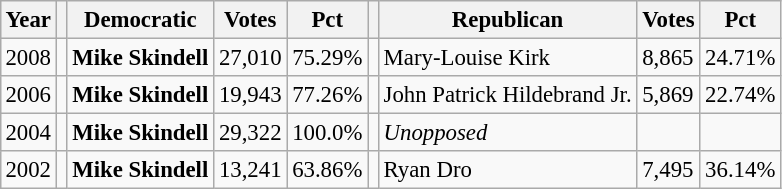<table class="wikitable" style="margin:0.5em ; font-size:95%">
<tr>
<th>Year</th>
<th></th>
<th>Democratic</th>
<th>Votes</th>
<th>Pct</th>
<th></th>
<th>Republican</th>
<th>Votes</th>
<th>Pct</th>
</tr>
<tr>
<td>2008</td>
<td></td>
<td><strong>Mike Skindell</strong></td>
<td>27,010</td>
<td>75.29%</td>
<td></td>
<td>Mary-Louise Kirk</td>
<td>8,865</td>
<td>24.71%</td>
</tr>
<tr>
<td>2006</td>
<td></td>
<td><strong>Mike Skindell</strong></td>
<td>19,943</td>
<td>77.26%</td>
<td></td>
<td>John Patrick Hildebrand Jr.</td>
<td>5,869</td>
<td>22.74%</td>
</tr>
<tr>
<td>2004</td>
<td></td>
<td><strong>Mike Skindell</strong></td>
<td>29,322</td>
<td>100.0%</td>
<td></td>
<td><em>Unopposed</em></td>
<td></td>
<td></td>
</tr>
<tr>
<td>2002</td>
<td></td>
<td><strong>Mike Skindell</strong></td>
<td>13,241</td>
<td>63.86%</td>
<td></td>
<td>Ryan Dro</td>
<td>7,495</td>
<td>36.14%</td>
</tr>
</table>
